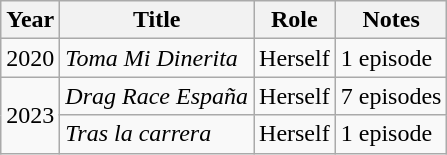<table class="wikitable">
<tr>
<th>Year</th>
<th>Title</th>
<th>Role</th>
<th>Notes</th>
</tr>
<tr>
<td>2020</td>
<td><em>Toma Mi Dinerita</em></td>
<td>Herself</td>
<td>1 episode</td>
</tr>
<tr>
<td rowspan="2">2023</td>
<td><em>Drag Race España</em></td>
<td>Herself</td>
<td>7 episodes</td>
</tr>
<tr>
<td><em>Tras la carrera</em></td>
<td>Herself</td>
<td>1 episode</td>
</tr>
</table>
